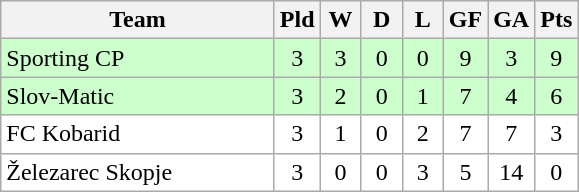<table class="wikitable" style="text-align: center;">
<tr>
<th width="175">Team</th>
<th width="20">Pld</th>
<th width="20">W</th>
<th width="20">D</th>
<th width="20">L</th>
<th width="20">GF</th>
<th width="20">GA</th>
<th width="20">Pts</th>
</tr>
<tr bgcolor="#ccffcc">
<td align="left"> Sporting CP</td>
<td>3</td>
<td>3</td>
<td>0</td>
<td>0</td>
<td>9</td>
<td>3</td>
<td>9</td>
</tr>
<tr bgcolor=ccffcc>
<td align="left"> Slov-Matic</td>
<td>3</td>
<td>2</td>
<td>0</td>
<td>1</td>
<td>7</td>
<td>4</td>
<td>6</td>
</tr>
<tr bgcolor=ffffff>
<td align="left"> FC Kobarid</td>
<td>3</td>
<td>1</td>
<td>0</td>
<td>2</td>
<td>7</td>
<td>7</td>
<td>3</td>
</tr>
<tr bgcolor=ffffff>
<td align="left"> Železarec Skopje</td>
<td>3</td>
<td>0</td>
<td>0</td>
<td>3</td>
<td>5</td>
<td>14</td>
<td>0</td>
</tr>
</table>
